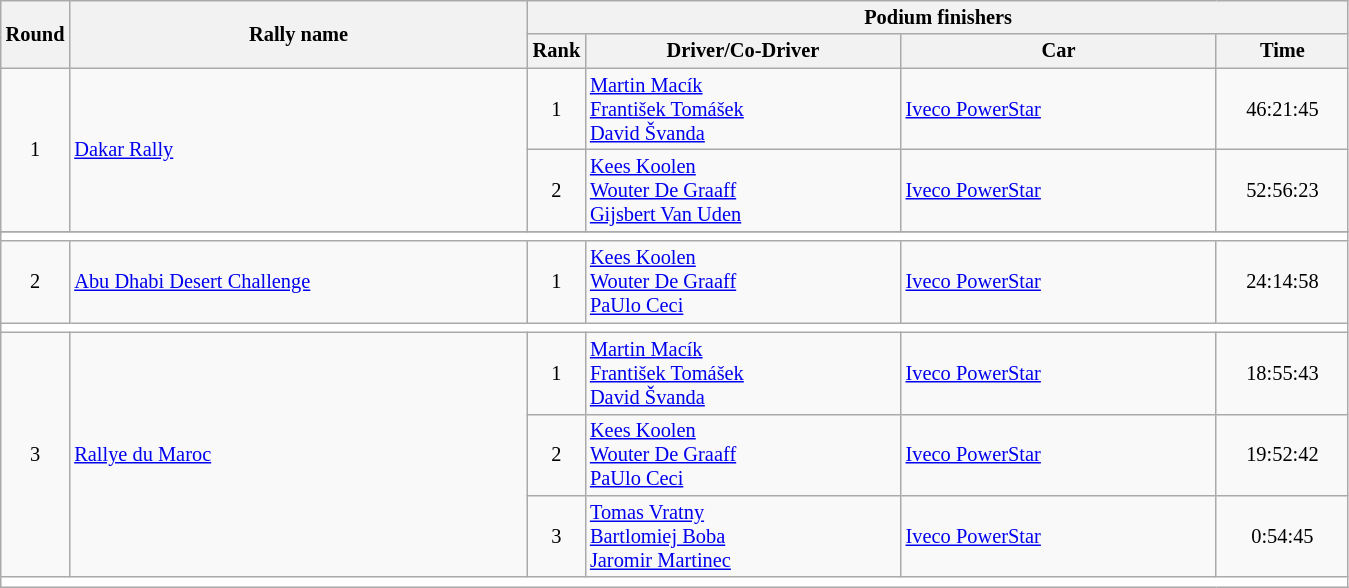<table class="wikitable" style="font-size:85%;">
<tr>
<th rowspan=2>Round</th>
<th style="width:22em" rowspan=2>Rally name</th>
<th colspan=4>Podium finishers</th>
</tr>
<tr>
<th>Rank</th>
<th style="width:15em">Driver/Co-Driver</th>
<th style="width:15em">Car</th>
<th style="width:6em">Time</th>
</tr>
<tr>
<td rowspan=2 align=center>1</td>
<td rowspan=2> <a href='#'>Dakar Rally</a></td>
<td align=center>1</td>
<td> <a href='#'>Martin Macík</a> <br> <a href='#'>František Tomášek</a> <br> <a href='#'>David Švanda</a></td>
<td><a href='#'>Iveco PowerStar</a></td>
<td align=center>46:21:45</td>
</tr>
<tr>
<td align=center>2</td>
<td> <a href='#'>Kees Koolen</a> <br> <a href='#'>Wouter De Graaff</a> <br> <a href='#'>Gijsbert Van Uden</a></td>
<td><a href='#'>Iveco PowerStar</a></td>
<td align=center>52:56:23</td>
</tr>
<tr>
</tr>
<tr style="background:white;">
<td colspan=6></td>
</tr>
<tr>
<td rowspan=1 align=center>2</td>
<td rowspan=1> <a href='#'>Abu Dhabi Desert Challenge</a></td>
<td align=center>1</td>
<td> <a href='#'>Kees Koolen</a> <br> <a href='#'>Wouter De Graaff</a> <br> <a href='#'>PaUlo Ceci</a></td>
<td><a href='#'>Iveco PowerStar</a></td>
<td align=center>24:14:58</td>
</tr>
<tr style="background:white;">
<td colspan=6></td>
</tr>
<tr>
<td rowspan=3 align=center>3</td>
<td rowspan=3> <a href='#'>Rallye du Maroc</a></td>
<td align=center>1</td>
<td> <a href='#'>Martin Macík</a> <br> <a href='#'>František Tomášek</a> <br> <a href='#'>David Švanda</a></td>
<td><a href='#'>Iveco PowerStar</a></td>
<td align=center>18:55:43</td>
</tr>
<tr>
<td align=center>2</td>
<td> <a href='#'>Kees Koolen</a> <br> <a href='#'>Wouter De Graaff</a> <br> <a href='#'>PaUlo Ceci</a></td>
<td><a href='#'>Iveco PowerStar</a></td>
<td align=center>19:52:42</td>
</tr>
<tr>
<td align=center>3</td>
<td> <a href='#'>Tomas Vratny</a> <br> <a href='#'>Bartlomiej Boba</a> <br> <a href='#'>Jaromir Martinec</a></td>
<td><a href='#'>Iveco PowerStar</a></td>
<td align=center>0:54:45</td>
</tr>
<tr style="background:white;">
<td colspan=6></td>
</tr>
</table>
